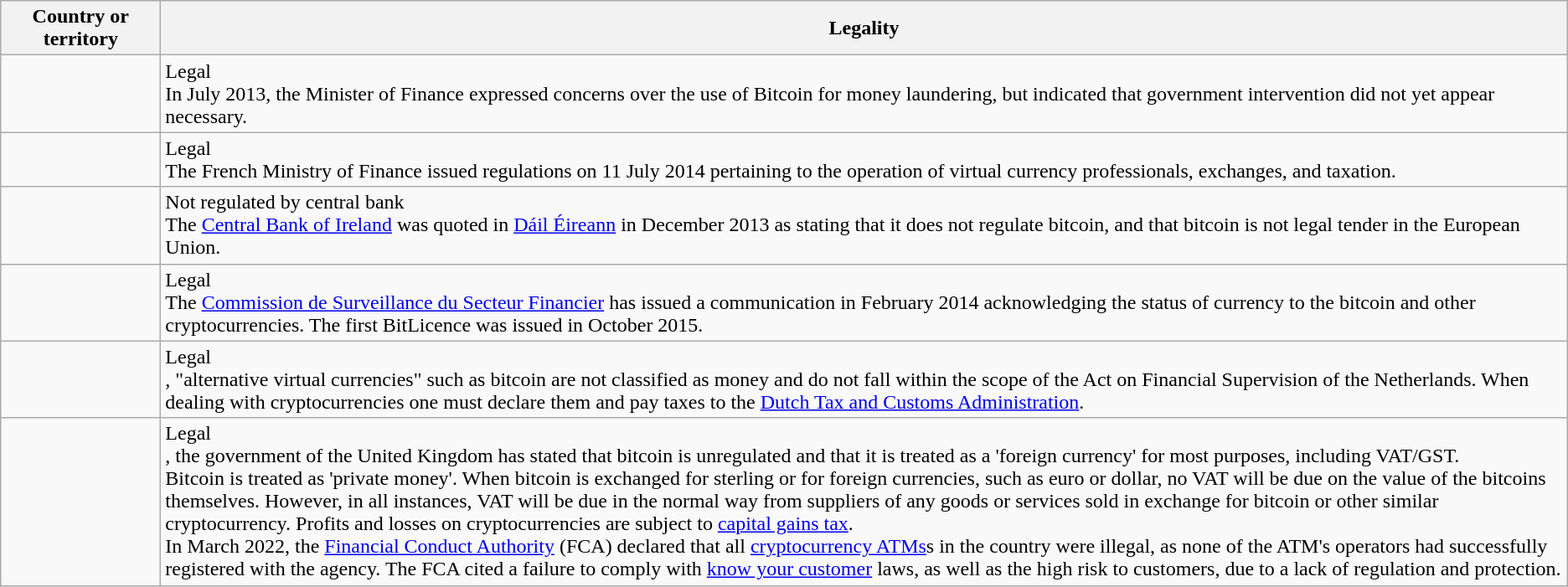<table class="wikitable sortable" style="text-align:left">
<tr>
<th style="width:120px;"><strong>Country or territory</strong></th>
<th><strong>Legality</strong></th>
</tr>
<tr>
<td></td>
<td> Legal<br>In July 2013, the Minister of Finance expressed concerns over the use of Bitcoin for money laundering, but indicated that government intervention did not yet appear necessary.</td>
</tr>
<tr>
<td></td>
<td> Legal<br>The French Ministry of Finance issued regulations on 11 July 2014 pertaining to the operation of virtual currency professionals, exchanges, and taxation.</td>
</tr>
<tr>
<td></td>
<td>Not regulated by central bank<br>The <a href='#'>Central Bank of Ireland</a> was quoted in <a href='#'>Dáil Éireann</a> in December 2013 as stating that it does not regulate bitcoin, and that bitcoin is not legal tender in the European Union.</td>
</tr>
<tr>
<td></td>
<td> Legal<br>The <a href='#'>Commission de Surveillance du Secteur Financier</a> has issued a communication in February 2014 acknowledging the status of currency to the bitcoin and other cryptocurrencies. The first BitLicence was issued in October 2015.</td>
</tr>
<tr>
<td></td>
<td> Legal<br>, "alternative virtual currencies" such as bitcoin are not classified as money and do not fall within the scope of the Act on Financial Supervision of the Netherlands. When dealing with cryptocurrencies one must declare them and pay taxes to the <a href='#'>Dutch Tax and Customs Administration</a>.</td>
</tr>
<tr>
<td></td>
<td> Legal<br>, the government of the United Kingdom has stated that bitcoin is unregulated and that it is treated as a 'foreign currency' for most purposes, including VAT/GST.<br>Bitcoin is treated as 'private money'. When bitcoin is exchanged for sterling or for foreign currencies, such as euro or dollar, no VAT will be due on the value of the bitcoins themselves. However, in all instances, VAT will be due in the normal way from suppliers of any goods or services sold in exchange for bitcoin or other similar cryptocurrency. Profits and losses on cryptocurrencies are subject to <a href='#'>capital gains tax</a>.<br>In March 2022, the <a href='#'>Financial Conduct Authority</a> (FCA) declared that all <a href='#'>cryptocurrency ATMs</a>s in the country were illegal, as none of the ATM's operators had successfully registered with the agency. The FCA cited a failure to comply with <a href='#'>know your customer</a> laws, as well as the high risk to customers, due to a lack of regulation and protection.</td>
</tr>
</table>
